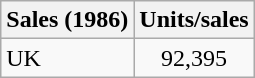<table class="wikitable sortable">
<tr>
<th align="left">Sales (1986)</th>
<th style="text-align:center;">Units/sales</th>
</tr>
<tr>
<td>UK</td>
<td style="text-align:center;">92,395</td>
</tr>
</table>
